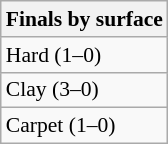<table class=wikitable style=font-size:90%>
<tr>
<th>Finals by surface</th>
</tr>
<tr>
<td>Hard (1–0)</td>
</tr>
<tr>
<td>Clay (3–0)</td>
</tr>
<tr>
<td>Carpet (1–0)</td>
</tr>
</table>
